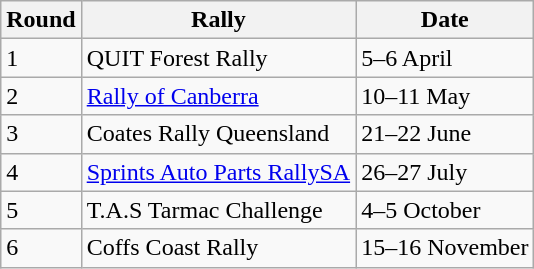<table class="wikitable" border="1">
<tr>
<th>Round</th>
<th>Rally</th>
<th>Date</th>
</tr>
<tr>
<td>1</td>
<td>QUIT Forest Rally</td>
<td>5–6 April</td>
</tr>
<tr>
<td>2</td>
<td><a href='#'>Rally of Canberra</a></td>
<td>10–11 May</td>
</tr>
<tr>
<td>3</td>
<td>Coates Rally Queensland</td>
<td>21–22 June</td>
</tr>
<tr>
<td>4</td>
<td><a href='#'>Sprints Auto Parts RallySA</a></td>
<td>26–27 July</td>
</tr>
<tr>
<td>5</td>
<td>T.A.S Tarmac Challenge</td>
<td>4–5 October</td>
</tr>
<tr>
<td>6</td>
<td>Coffs Coast Rally</td>
<td>15–16 November</td>
</tr>
</table>
